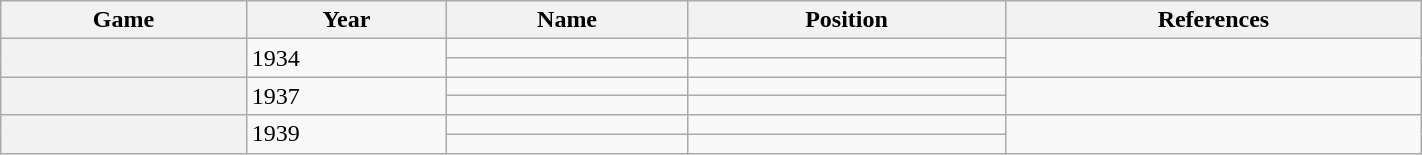<table class="wikitable sortable" width="75%">
<tr>
<th scope="col">Game</th>
<th scope="col">Year</th>
<th scope="col">Name</th>
<th scope="col">Position</th>
<th scope="col" class="unsortable">References</th>
</tr>
<tr>
<th scope="row" rowspan="2"></th>
<td rowspan="2">1934</td>
<td></td>
<td></td>
<td rowspan="2"></td>
</tr>
<tr>
<td></td>
<td></td>
</tr>
<tr>
<th scope="row" rowspan="2"></th>
<td rowspan="2">1937</td>
<td></td>
<td></td>
<td rowspan="2"></td>
</tr>
<tr>
<td></td>
<td></td>
</tr>
<tr>
<th scope="row" rowspan="2"></th>
<td rowspan="2">1939</td>
<td></td>
<td></td>
<td rowspan="2"></td>
</tr>
<tr>
<td></td>
<td></td>
</tr>
</table>
